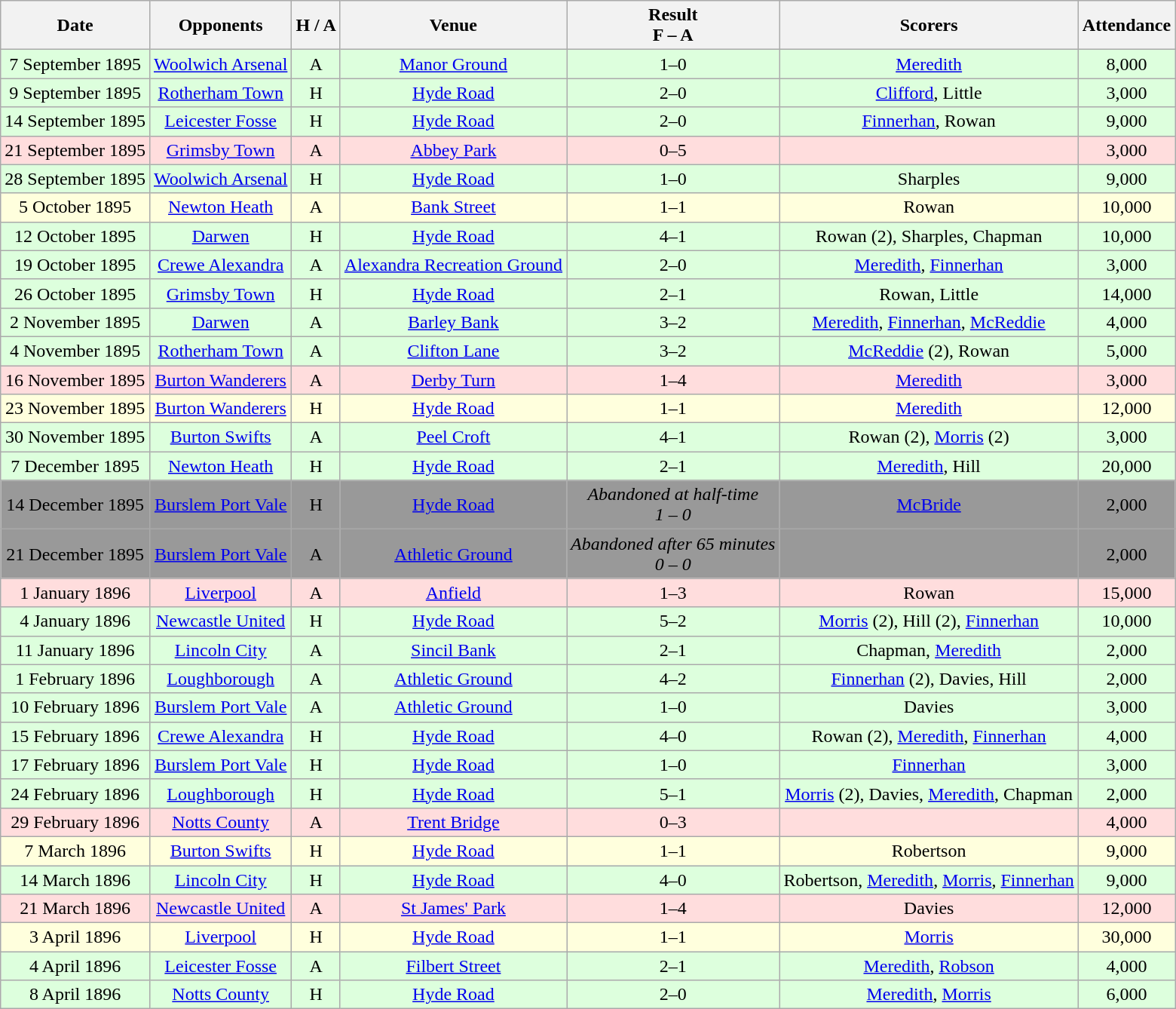<table class="wikitable" style="text-align:center">
<tr>
<th>Date</th>
<th>Opponents</th>
<th>H / A</th>
<th>Venue</th>
<th>Result<br>F – A</th>
<th>Scorers</th>
<th>Attendance</th>
</tr>
<tr style="background:#dfd;">
<td>7 September 1895</td>
<td><a href='#'>Woolwich Arsenal</a></td>
<td>A</td>
<td><a href='#'>Manor Ground</a></td>
<td>1–0</td>
<td><a href='#'>Meredith</a></td>
<td>8,000</td>
</tr>
<tr style="background:#dfd;">
<td>9 September 1895</td>
<td><a href='#'>Rotherham Town</a></td>
<td>H</td>
<td><a href='#'>Hyde Road</a></td>
<td>2–0</td>
<td><a href='#'>Clifford</a>, Little</td>
<td>3,000</td>
</tr>
<tr style="background:#dfd;">
<td>14 September 1895</td>
<td><a href='#'>Leicester Fosse</a></td>
<td>H</td>
<td><a href='#'>Hyde Road</a></td>
<td>2–0</td>
<td><a href='#'>Finnerhan</a>, Rowan</td>
<td>9,000</td>
</tr>
<tr style="background:#fdd;">
<td>21 September 1895</td>
<td><a href='#'>Grimsby Town</a></td>
<td>A</td>
<td><a href='#'>Abbey Park</a></td>
<td>0–5</td>
<td></td>
<td>3,000</td>
</tr>
<tr style="background:#dfd;">
<td>28 September 1895</td>
<td><a href='#'>Woolwich Arsenal</a></td>
<td>H</td>
<td><a href='#'>Hyde Road</a></td>
<td>1–0</td>
<td>Sharples</td>
<td>9,000</td>
</tr>
<tr style="background:#ffd;">
<td>5 October 1895</td>
<td><a href='#'>Newton Heath</a></td>
<td>A</td>
<td><a href='#'>Bank Street</a></td>
<td>1–1</td>
<td>Rowan</td>
<td>10,000</td>
</tr>
<tr style="background:#dfd;">
<td>12 October 1895</td>
<td><a href='#'>Darwen</a></td>
<td>H</td>
<td><a href='#'>Hyde Road</a></td>
<td>4–1</td>
<td>Rowan (2), Sharples, Chapman</td>
<td>10,000</td>
</tr>
<tr style="background:#dfd;">
<td>19 October 1895</td>
<td><a href='#'>Crewe Alexandra</a></td>
<td>A</td>
<td><a href='#'>Alexandra Recreation Ground</a></td>
<td>2–0</td>
<td><a href='#'>Meredith</a>, <a href='#'>Finnerhan</a></td>
<td>3,000</td>
</tr>
<tr style="background:#dfd;">
<td>26 October 1895</td>
<td><a href='#'>Grimsby Town</a></td>
<td>H</td>
<td><a href='#'>Hyde Road</a></td>
<td>2–1</td>
<td>Rowan, Little</td>
<td>14,000</td>
</tr>
<tr style="background:#dfd;">
<td>2 November 1895</td>
<td><a href='#'>Darwen</a></td>
<td>A</td>
<td><a href='#'>Barley Bank</a></td>
<td>3–2</td>
<td><a href='#'>Meredith</a>, <a href='#'>Finnerhan</a>, <a href='#'>McReddie</a></td>
<td>4,000</td>
</tr>
<tr style="background:#dfd;">
<td>4 November 1895</td>
<td><a href='#'>Rotherham Town</a></td>
<td>A</td>
<td><a href='#'>Clifton Lane</a></td>
<td>3–2</td>
<td><a href='#'>McReddie</a> (2), Rowan</td>
<td>5,000</td>
</tr>
<tr style="background:#fdd;">
<td>16 November 1895</td>
<td><a href='#'>Burton Wanderers</a></td>
<td>A</td>
<td><a href='#'>Derby Turn</a></td>
<td>1–4</td>
<td><a href='#'>Meredith</a></td>
<td>3,000</td>
</tr>
<tr style="background:#ffd;">
<td>23 November 1895</td>
<td><a href='#'>Burton Wanderers</a></td>
<td>H</td>
<td><a href='#'>Hyde Road</a></td>
<td>1–1</td>
<td><a href='#'>Meredith</a></td>
<td>12,000</td>
</tr>
<tr style="background:#dfd;">
<td>30 November 1895</td>
<td><a href='#'>Burton Swifts</a></td>
<td>A</td>
<td><a href='#'>Peel Croft</a></td>
<td>4–1</td>
<td>Rowan (2), <a href='#'>Morris</a> (2)</td>
<td>3,000</td>
</tr>
<tr style="background:#dfd;">
<td>7 December 1895</td>
<td><a href='#'>Newton Heath</a></td>
<td>H</td>
<td><a href='#'>Hyde Road</a></td>
<td>2–1</td>
<td><a href='#'>Meredith</a>, Hill</td>
<td>20,000</td>
</tr>
<tr style="background:#999;">
<td>14 December 1895</td>
<td><a href='#'>Burslem Port Vale</a></td>
<td>H</td>
<td><a href='#'>Hyde Road</a></td>
<td><em>Abandoned at half-time</em><br><em>1 – 0</em></td>
<td><a href='#'>McBride</a></td>
<td>2,000</td>
</tr>
<tr style="background:#999;">
<td>21 December 1895</td>
<td><a href='#'>Burslem Port Vale</a></td>
<td>A</td>
<td><a href='#'>Athletic Ground</a></td>
<td><em>Abandoned after 65 minutes</em><br><em>0 – 0</em></td>
<td></td>
<td>2,000</td>
</tr>
<tr style="background:#fdd;">
<td>1 January 1896</td>
<td><a href='#'>Liverpool</a></td>
<td>A</td>
<td><a href='#'>Anfield</a></td>
<td>1–3</td>
<td>Rowan</td>
<td>15,000</td>
</tr>
<tr style="background:#dfd;">
<td>4 January 1896</td>
<td><a href='#'>Newcastle United</a></td>
<td>H</td>
<td><a href='#'>Hyde Road</a></td>
<td>5–2</td>
<td><a href='#'>Morris</a> (2), Hill (2), <a href='#'>Finnerhan</a></td>
<td>10,000</td>
</tr>
<tr style="background:#dfd;">
<td>11 January 1896</td>
<td><a href='#'>Lincoln City</a></td>
<td>A</td>
<td><a href='#'>Sincil Bank</a></td>
<td>2–1</td>
<td>Chapman, <a href='#'>Meredith</a></td>
<td>2,000</td>
</tr>
<tr style="background:#dfd;">
<td>1 February 1896</td>
<td><a href='#'>Loughborough</a></td>
<td>A</td>
<td><a href='#'>Athletic Ground</a></td>
<td>4–2</td>
<td><a href='#'>Finnerhan</a> (2), Davies, Hill</td>
<td>2,000</td>
</tr>
<tr style="background:#dfd;">
<td>10 February 1896</td>
<td><a href='#'>Burslem Port Vale</a></td>
<td>A</td>
<td><a href='#'>Athletic Ground</a></td>
<td>1–0</td>
<td>Davies</td>
<td>3,000</td>
</tr>
<tr style="background:#dfd;">
<td>15 February 1896</td>
<td><a href='#'>Crewe Alexandra</a></td>
<td>H</td>
<td><a href='#'>Hyde Road</a></td>
<td>4–0</td>
<td>Rowan (2), <a href='#'>Meredith</a>, <a href='#'>Finnerhan</a></td>
<td>4,000</td>
</tr>
<tr style="background:#dfd;">
<td>17 February 1896</td>
<td><a href='#'>Burslem Port Vale</a></td>
<td>H</td>
<td><a href='#'>Hyde Road</a></td>
<td>1–0</td>
<td><a href='#'>Finnerhan</a></td>
<td>3,000</td>
</tr>
<tr style="background:#dfd;">
<td>24 February 1896</td>
<td><a href='#'>Loughborough</a></td>
<td>H</td>
<td><a href='#'>Hyde Road</a></td>
<td>5–1</td>
<td><a href='#'>Morris</a> (2), Davies, <a href='#'>Meredith</a>, Chapman</td>
<td>2,000</td>
</tr>
<tr style="background:#fdd;">
<td>29 February 1896</td>
<td><a href='#'>Notts County</a></td>
<td>A</td>
<td><a href='#'>Trent Bridge</a></td>
<td>0–3</td>
<td></td>
<td>4,000</td>
</tr>
<tr style="background:#ffd;">
<td>7 March 1896</td>
<td><a href='#'>Burton Swifts</a></td>
<td>H</td>
<td><a href='#'>Hyde Road</a></td>
<td>1–1</td>
<td>Robertson</td>
<td>9,000</td>
</tr>
<tr style="background:#dfd;">
<td>14 March 1896</td>
<td><a href='#'>Lincoln City</a></td>
<td>H</td>
<td><a href='#'>Hyde Road</a></td>
<td>4–0</td>
<td>Robertson, <a href='#'>Meredith</a>, <a href='#'>Morris</a>, <a href='#'>Finnerhan</a></td>
<td>9,000</td>
</tr>
<tr style="background:#fdd;">
<td>21 March 1896</td>
<td><a href='#'>Newcastle United</a></td>
<td>A</td>
<td><a href='#'>St James' Park</a></td>
<td>1–4</td>
<td>Davies</td>
<td>12,000</td>
</tr>
<tr style="background:#ffd;">
<td>3 April 1896</td>
<td><a href='#'>Liverpool</a></td>
<td>H</td>
<td><a href='#'>Hyde Road</a></td>
<td>1–1</td>
<td><a href='#'>Morris</a></td>
<td>30,000</td>
</tr>
<tr style="background:#dfd;">
<td>4 April 1896</td>
<td><a href='#'>Leicester Fosse</a></td>
<td>A</td>
<td><a href='#'>Filbert Street</a></td>
<td>2–1</td>
<td><a href='#'>Meredith</a>, <a href='#'>Robson</a></td>
<td>4,000</td>
</tr>
<tr style="background:#dfd;">
<td>8 April 1896</td>
<td><a href='#'>Notts County</a></td>
<td>H</td>
<td><a href='#'>Hyde Road</a></td>
<td>2–0</td>
<td><a href='#'>Meredith</a>, <a href='#'>Morris</a></td>
<td>6,000</td>
</tr>
</table>
